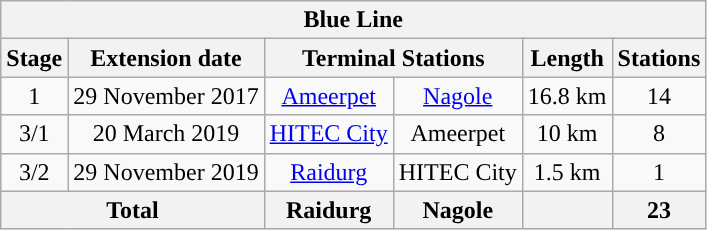<table class="wikitable" style="text-align: center;">
<tr>
<th colspan="6" align="center" style="background:#"><span><strong>Blue Line</strong></span></th>
</tr>
<tr>
<th>Stage</th>
<th>Extension date</th>
<th colspan="2">Terminal Stations</th>
<th>Length</th>
<th>Stations</th>
</tr>
<tr>
<td>1</td>
<td>29 November 2017</td>
<td><a href='#'>Ameerpet</a></td>
<td><a href='#'>Nagole</a></td>
<td>16.8 km</td>
<td>14</td>
</tr>
<tr>
<td>3/1</td>
<td>20 March 2019</td>
<td><a href='#'>HITEC City</a></td>
<td>Ameerpet</td>
<td>10 km</td>
<td>8</td>
</tr>
<tr>
<td>3/2</td>
<td>29 November 2019</td>
<td><a href='#'>Raidurg</a></td>
<td>HITEC City</td>
<td>1.5 km</td>
<td>1</td>
</tr>
<tr>
<th colspan=2>Total</th>
<th>Raidurg</th>
<th>Nagole</th>
<th></th>
<th>23</th>
</tr>
</table>
